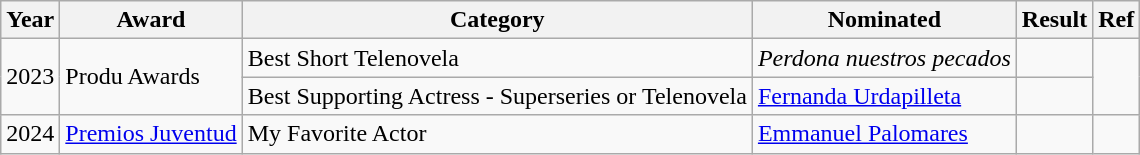<table class="wikitable plainrowheaders">
<tr>
<th scope="col">Year</th>
<th scope="col">Award</th>
<th scope="col">Category</th>
<th scope="col">Nominated</th>
<th scope="col">Result</th>
<th scope="col">Ref</th>
</tr>
<tr>
<td rowspan="2">2023</td>
<td rowspan="2">Produ Awards</td>
<td>Best Short Telenovela</td>
<td><em>Perdona nuestros pecados</em></td>
<td></td>
<td align="center" rowspan="2"></td>
</tr>
<tr>
<td>Best Supporting Actress - Superseries or Telenovela</td>
<td><a href='#'>Fernanda Urdapilleta</a></td>
<td></td>
</tr>
<tr>
<td>2024</td>
<td><a href='#'>Premios Juventud</a></td>
<td>My Favorite Actor</td>
<td><a href='#'>Emmanuel Palomares</a></td>
<td></td>
<td></td>
</tr>
</table>
